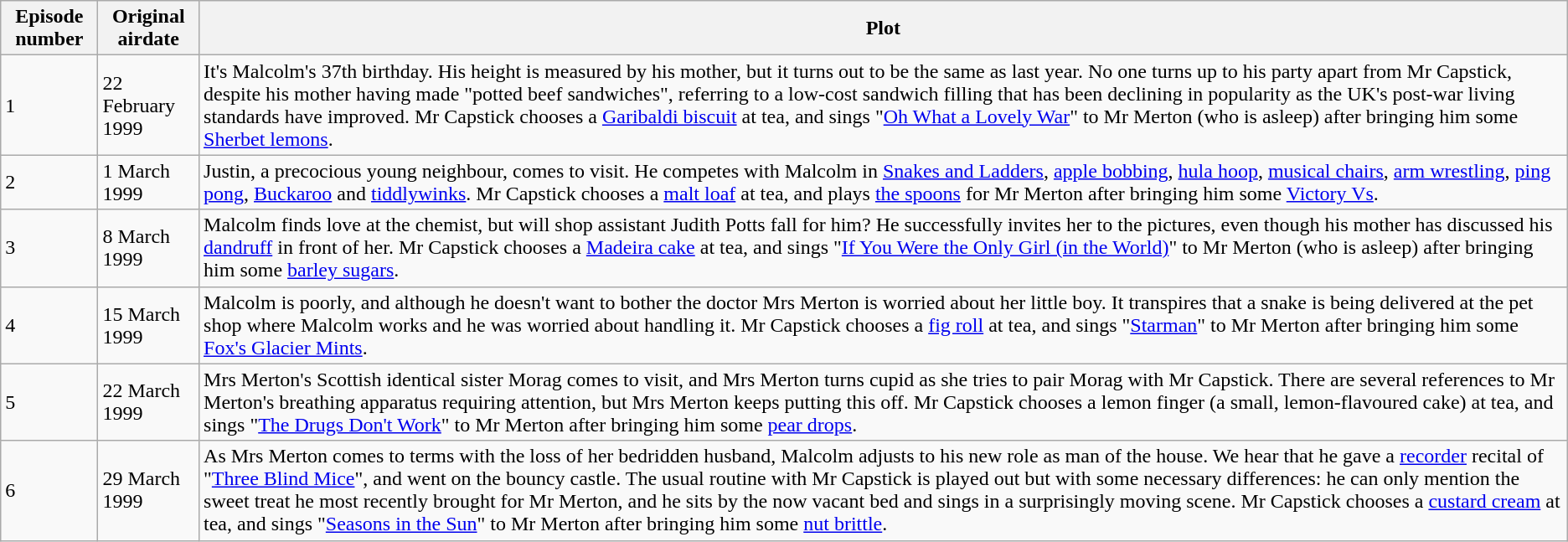<table class="wikitable" style="text-align:left">
<tr>
<th>Episode number</th>
<th>Original airdate</th>
<th>Plot</th>
</tr>
<tr>
<td>1</td>
<td>22 February 1999</td>
<td>It's Malcolm's 37th birthday. His height is measured by his mother, but it turns out to be the same as last year. No one turns up to his party apart from Mr Capstick, despite his mother having made "potted beef sandwiches", referring to a low-cost sandwich filling that has been declining in popularity as the UK's post-war living standards have improved. Mr Capstick chooses a <a href='#'>Garibaldi biscuit</a> at tea, and sings "<a href='#'>Oh What a Lovely War</a>" to Mr Merton (who is asleep) after bringing him some <a href='#'>Sherbet lemons</a>.</td>
</tr>
<tr>
<td>2</td>
<td>1 March 1999</td>
<td>Justin, a precocious young neighbour, comes to visit. He competes with Malcolm in <a href='#'>Snakes and Ladders</a>, <a href='#'>apple bobbing</a>, <a href='#'>hula hoop</a>, <a href='#'>musical chairs</a>, <a href='#'>arm wrestling</a>, <a href='#'>ping pong</a>, <a href='#'>Buckaroo</a> and <a href='#'>tiddlywinks</a>. Mr Capstick chooses a <a href='#'>malt loaf</a> at tea, and plays <a href='#'>the spoons</a> for Mr Merton after bringing him some <a href='#'>Victory Vs</a>.</td>
</tr>
<tr>
<td>3</td>
<td>8 March 1999</td>
<td>Malcolm finds love at the chemist, but will shop assistant Judith Potts fall for him? He successfully invites her to the pictures, even though his mother has discussed his <a href='#'>dandruff</a> in front of her. Mr Capstick chooses a <a href='#'>Madeira cake</a> at tea, and sings "<a href='#'>If You Were the Only Girl (in the World)</a>" to Mr Merton (who is asleep) after bringing him some <a href='#'>barley sugars</a>.</td>
</tr>
<tr>
<td>4</td>
<td>15 March 1999</td>
<td>Malcolm is poorly, and although he doesn't want to bother the doctor Mrs Merton is worried about her little boy. It transpires that a snake is being delivered at the pet shop where Malcolm works and he was worried about handling it. Mr Capstick chooses a <a href='#'>fig roll</a> at tea, and sings "<a href='#'>Starman</a>" to Mr Merton after bringing him some <a href='#'>Fox's Glacier Mints</a>.</td>
</tr>
<tr>
<td>5</td>
<td>22 March 1999</td>
<td>Mrs Merton's Scottish identical sister Morag comes to visit, and Mrs Merton turns cupid as she tries to pair Morag with Mr Capstick. There are several references to Mr Merton's breathing apparatus requiring attention, but Mrs Merton keeps putting this off. Mr Capstick chooses a lemon finger (a small, lemon-flavoured cake) at tea, and sings "<a href='#'>The Drugs Don't Work</a>" to Mr Merton after bringing him some <a href='#'>pear drops</a>.</td>
</tr>
<tr>
<td>6</td>
<td>29 March 1999</td>
<td>As Mrs Merton comes to terms with the loss of her bedridden husband, Malcolm adjusts to his new role as man of the house. We hear that he gave a <a href='#'>recorder</a> recital of "<a href='#'>Three Blind Mice</a>", and went on the bouncy castle. The usual routine with Mr Capstick is played out but with some necessary differences: he can only mention the sweet treat he most recently brought for Mr Merton, and he sits by the now vacant bed and sings in a surprisingly moving scene. Mr Capstick chooses a <a href='#'>custard cream</a> at tea, and sings "<a href='#'>Seasons in the Sun</a>" to Mr Merton after bringing him some <a href='#'>nut brittle</a>.</td>
</tr>
</table>
